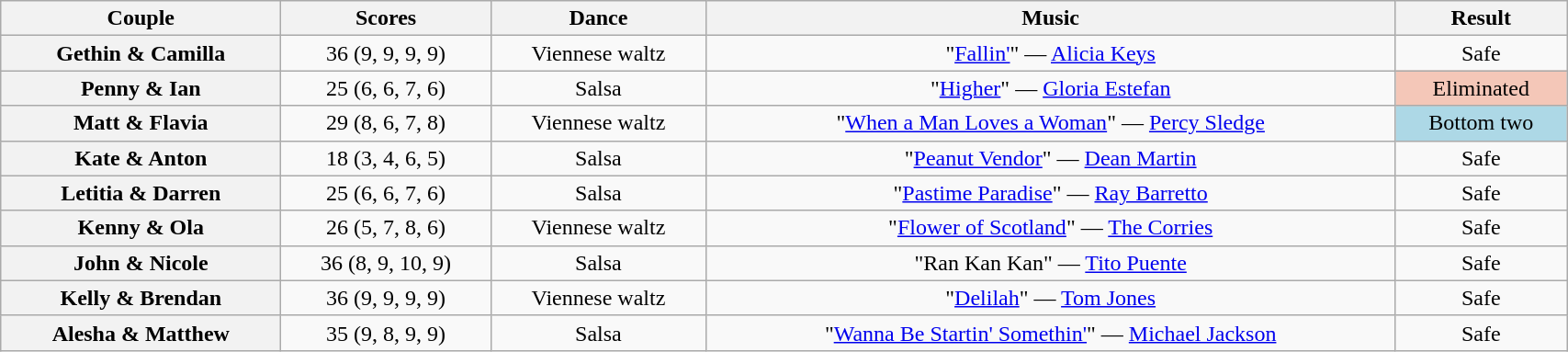<table class="wikitable sortable" style="text-align:center; width:90%">
<tr>
<th scope="col">Couple</th>
<th scope="col">Scores</th>
<th scope="col" class="unsortable">Dance</th>
<th scope="col" class="unsortable">Music</th>
<th scope="col" class="unsortable">Result</th>
</tr>
<tr>
<th scope="row">Gethin & Camilla</th>
<td>36 (9, 9, 9, 9)</td>
<td>Viennese waltz</td>
<td>"<a href='#'>Fallin'</a>" — <a href='#'>Alicia Keys</a></td>
<td>Safe</td>
</tr>
<tr>
<th scope="row">Penny & Ian</th>
<td>25 (6, 6, 7, 6)</td>
<td>Salsa</td>
<td>"<a href='#'>Higher</a>" — <a href='#'>Gloria Estefan</a></td>
<td bgcolor="f4c7b8">Eliminated</td>
</tr>
<tr>
<th scope="row">Matt & Flavia</th>
<td>29 (8, 6, 7, 8)</td>
<td>Viennese waltz</td>
<td>"<a href='#'>When a Man Loves a Woman</a>" — <a href='#'>Percy Sledge</a></td>
<td bgcolor="lightblue">Bottom two</td>
</tr>
<tr>
<th scope="row">Kate & Anton</th>
<td>18 (3, 4, 6, 5)</td>
<td>Salsa</td>
<td>"<a href='#'>Peanut Vendor</a>" — <a href='#'>Dean Martin</a></td>
<td>Safe</td>
</tr>
<tr>
<th scope="row">Letitia & Darren</th>
<td>25 (6, 6, 7, 6)</td>
<td>Salsa</td>
<td>"<a href='#'>Pastime Paradise</a>" — <a href='#'>Ray Barretto</a></td>
<td>Safe</td>
</tr>
<tr>
<th scope="row">Kenny & Ola</th>
<td>26 (5, 7, 8, 6)</td>
<td>Viennese waltz</td>
<td>"<a href='#'>Flower of Scotland</a>" — <a href='#'>The Corries</a></td>
<td>Safe</td>
</tr>
<tr>
<th scope="row">John & Nicole</th>
<td>36 (8, 9, 10, 9)</td>
<td>Salsa</td>
<td>"Ran Kan Kan" — <a href='#'>Tito Puente</a></td>
<td>Safe</td>
</tr>
<tr>
<th scope="row">Kelly & Brendan</th>
<td>36 (9, 9, 9, 9)</td>
<td>Viennese waltz</td>
<td>"<a href='#'>Delilah</a>" — <a href='#'>Tom Jones</a></td>
<td>Safe</td>
</tr>
<tr>
<th scope="row">Alesha & Matthew</th>
<td>35 (9, 8, 9, 9)</td>
<td>Salsa</td>
<td>"<a href='#'>Wanna Be Startin' Somethin'</a>" — <a href='#'>Michael Jackson</a></td>
<td>Safe</td>
</tr>
</table>
